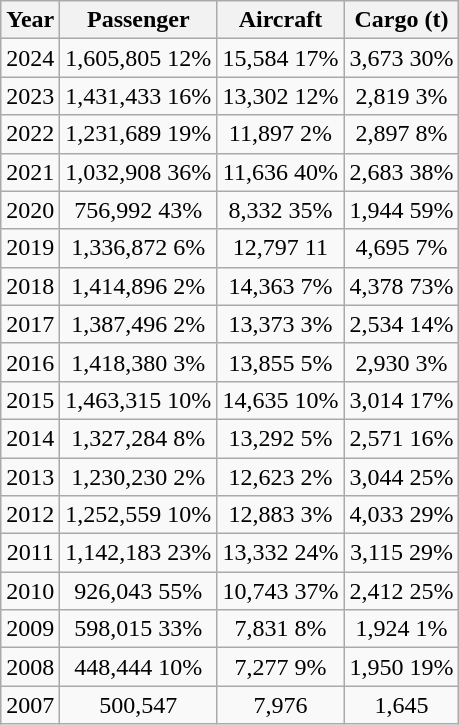<table class="wikitable">
<tr>
<th>Year</th>
<th style="text-align:center;">Passenger</th>
<th>Aircraft</th>
<th>Cargo (t)</th>
</tr>
<tr style="text-align:center;">
<td>2024</td>
<td style="text-align:center;">1,605,805  12%</td>
<td>15,584  17%</td>
<td>3,673  30%</td>
</tr>
<tr style="text-align:center;">
<td>2023</td>
<td style="text-align:center;">1,431,433  16%</td>
<td>13,302  12%</td>
<td>2,819  3%</td>
</tr>
<tr style="text-align:center;">
<td>2022</td>
<td style="text-align:center;">1,231,689  19%</td>
<td>11,897  2%</td>
<td>2,897  8%</td>
</tr>
<tr style="text-align:center;">
<td>2021</td>
<td style="text-align:center;">1,032,908  36%</td>
<td>11,636  40%</td>
<td>2,683  38%</td>
</tr>
<tr style="text-align:center;">
<td>2020</td>
<td style="text-align:center;">756,992  43%</td>
<td>8,332  35%</td>
<td>1,944  59%</td>
</tr>
<tr style="text-align:center;">
<td>2019</td>
<td style="text-align:center;">1,336,872  6%</td>
<td>12,797  11</td>
<td>4,695  7%</td>
</tr>
<tr style="text-align:center;">
<td>2018</td>
<td style="text-align:center;">1,414,896  2%</td>
<td>14,363  7%</td>
<td>4,378  73%</td>
</tr>
<tr style="text-align:center;">
<td>2017</td>
<td style="text-align:center;">1,387,496  2%</td>
<td>13,373  3%</td>
<td>2,534  14%</td>
</tr>
<tr style="text-align:center;">
<td>2016</td>
<td style="text-align:center;">1,418,380  3%</td>
<td>13,855  5%</td>
<td>2,930  3%</td>
</tr>
<tr style="text-align:center;">
<td>2015</td>
<td style="text-align:center;">1,463,315  10%</td>
<td>14,635  10%</td>
<td>3,014  17%</td>
</tr>
<tr style="text-align:center;">
<td>2014</td>
<td style="text-align:center;">1,327,284  8%</td>
<td>13,292  5%</td>
<td>2,571  16%</td>
</tr>
<tr style="text-align:center;">
<td>2013</td>
<td style="text-align:center;">1,230,230  2%</td>
<td>12,623  2%</td>
<td>3,044  25%</td>
</tr>
<tr style="text-align:center;">
<td>2012</td>
<td style="text-align:center;">1,252,559  10%</td>
<td>12,883  3%</td>
<td>4,033  29%</td>
</tr>
<tr style="text-align:center;">
<td>2011</td>
<td style="text-align:center;">1,142,183  23%</td>
<td>13,332  24%</td>
<td>3,115  29%</td>
</tr>
<tr style="text-align:center;">
<td>2010</td>
<td style="text-align:center;">926,043  55%</td>
<td>10,743  37%</td>
<td>2,412  25%</td>
</tr>
<tr style="text-align:center;">
<td>2009</td>
<td style="text-align:center;">598,015  33%</td>
<td>7,831  8%</td>
<td>1,924  1%</td>
</tr>
<tr style="text-align:center;">
<td>2008</td>
<td style="text-align:center;">448,444  10%</td>
<td>7,277  9%</td>
<td>1,950  19%</td>
</tr>
<tr style="text-align:center;">
<td>2007</td>
<td style="text-align:center;">500,547</td>
<td>7,976</td>
<td>1,645</td>
</tr>
</table>
